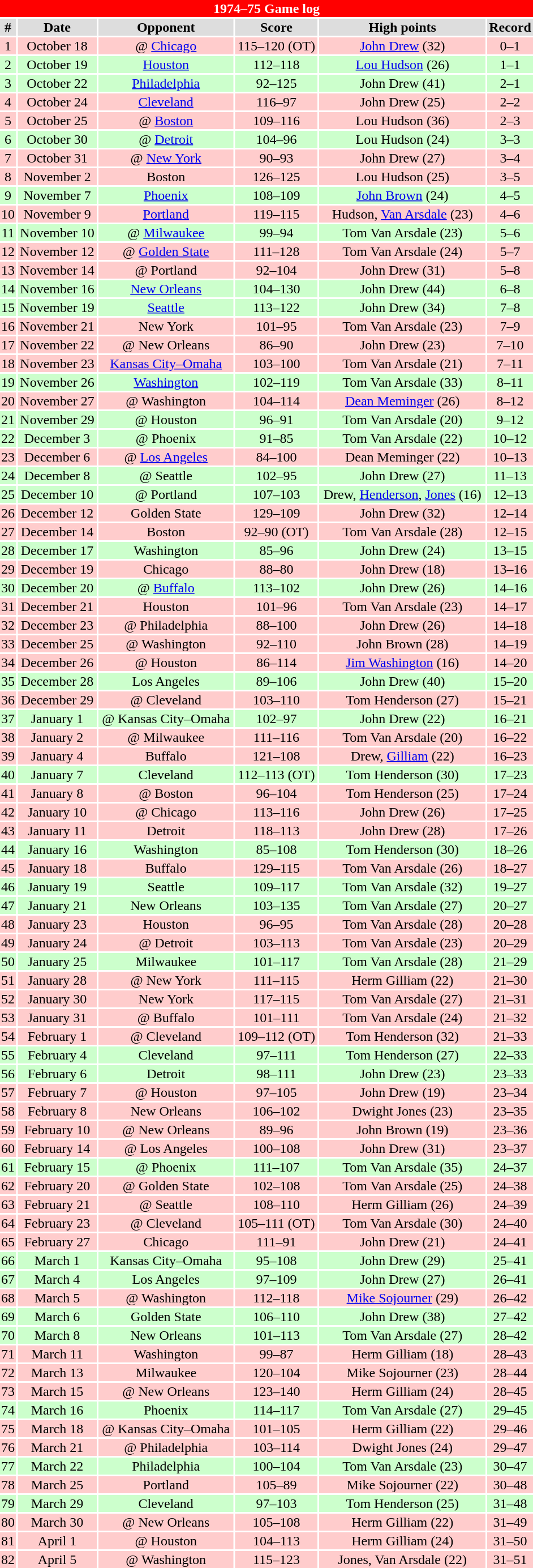<table class="toccolours collapsible" width=50% style="clear:both; margin:1.5em auto; text-align:center">
<tr>
<th colspan=11 style="background:#FF0000; color:#FFFFFF;">1974–75 Game log</th>
</tr>
<tr align="center" bgcolor="#dddddd">
<td><strong>#</strong></td>
<td><strong>Date</strong></td>
<td><strong>Opponent</strong></td>
<td><strong>Score</strong></td>
<td><strong>High points</strong></td>
<td><strong>Record</strong></td>
</tr>
<tr align="center" bgcolor="ffcccc">
<td>1</td>
<td>October 18</td>
<td>@ <a href='#'>Chicago</a></td>
<td>115–120 (OT)</td>
<td><a href='#'>John Drew</a> (32)</td>
<td>0–1</td>
</tr>
<tr align="center" bgcolor="ccffcc">
<td>2</td>
<td>October 19</td>
<td><a href='#'>Houston</a></td>
<td>112–118</td>
<td><a href='#'>Lou Hudson</a> (26)</td>
<td>1–1</td>
</tr>
<tr align="center" bgcolor="ccffcc">
<td>3</td>
<td>October 22</td>
<td><a href='#'>Philadelphia</a></td>
<td>92–125</td>
<td>John Drew (41)</td>
<td>2–1</td>
</tr>
<tr align="center" bgcolor="ffcccc">
<td>4</td>
<td>October 24</td>
<td><a href='#'>Cleveland</a></td>
<td>116–97</td>
<td>John Drew (25)</td>
<td>2–2</td>
</tr>
<tr align="center" bgcolor="ffcccc">
<td>5</td>
<td>October 25</td>
<td>@ <a href='#'>Boston</a></td>
<td>109–116</td>
<td>Lou Hudson (36)</td>
<td>2–3</td>
</tr>
<tr align="center" bgcolor="ccffcc">
<td>6</td>
<td>October 30</td>
<td>@ <a href='#'>Detroit</a></td>
<td>104–96</td>
<td>Lou Hudson (24)</td>
<td>3–3</td>
</tr>
<tr align="center" bgcolor="ffcccc">
<td>7</td>
<td>October 31</td>
<td>@ <a href='#'>New York</a></td>
<td>90–93</td>
<td>John Drew (27)</td>
<td>3–4</td>
</tr>
<tr align="center" bgcolor="ffcccc">
<td>8</td>
<td>November 2</td>
<td>Boston</td>
<td>126–125</td>
<td>Lou Hudson (25)</td>
<td>3–5</td>
</tr>
<tr align="center" bgcolor="ccffcc">
<td>9</td>
<td>November 7</td>
<td><a href='#'>Phoenix</a></td>
<td>108–109</td>
<td><a href='#'>John Brown</a> (24)</td>
<td>4–5</td>
</tr>
<tr align="center" bgcolor="ffcccc">
<td>10</td>
<td>November 9</td>
<td><a href='#'>Portland</a></td>
<td>119–115</td>
<td>Hudson, <a href='#'>Van Arsdale</a> (23)</td>
<td>4–6</td>
</tr>
<tr align="center" bgcolor="ccffcc">
<td>11</td>
<td>November 10</td>
<td>@ <a href='#'>Milwaukee</a></td>
<td>99–94</td>
<td>Tom Van Arsdale (23)</td>
<td>5–6</td>
</tr>
<tr align="center" bgcolor="ffcccc">
<td>12</td>
<td>November 12</td>
<td>@ <a href='#'>Golden State</a></td>
<td>111–128</td>
<td>Tom Van Arsdale (24)</td>
<td>5–7</td>
</tr>
<tr align="center" bgcolor="ffcccc">
<td>13</td>
<td>November 14</td>
<td>@ Portland</td>
<td>92–104</td>
<td>John Drew (31)</td>
<td>5–8</td>
</tr>
<tr align="center" bgcolor="ccffcc">
<td>14</td>
<td>November 16</td>
<td><a href='#'>New Orleans</a></td>
<td>104–130</td>
<td>John Drew (44)</td>
<td>6–8</td>
</tr>
<tr align="center" bgcolor="ccffcc">
<td>15</td>
<td>November 19</td>
<td><a href='#'>Seattle</a></td>
<td>113–122</td>
<td>John Drew (34)</td>
<td>7–8</td>
</tr>
<tr align="center" bgcolor="ffcccc">
<td>16</td>
<td>November 21</td>
<td>New York</td>
<td>101–95</td>
<td>Tom Van Arsdale (23)</td>
<td>7–9</td>
</tr>
<tr align="center" bgcolor="ffcccc">
<td>17</td>
<td>November 22</td>
<td>@ New Orleans</td>
<td>86–90</td>
<td>John Drew (23)</td>
<td>7–10</td>
</tr>
<tr align="center" bgcolor="ffcccc">
<td>18</td>
<td>November 23</td>
<td><a href='#'>Kansas City–Omaha</a></td>
<td>103–100</td>
<td>Tom Van Arsdale (21)</td>
<td>7–11</td>
</tr>
<tr align="center" bgcolor="ccffcc">
<td>19</td>
<td>November 26</td>
<td><a href='#'>Washington</a></td>
<td>102–119</td>
<td>Tom Van Arsdale (33)</td>
<td>8–11</td>
</tr>
<tr align="center" bgcolor="ffcccc">
<td>20</td>
<td>November 27</td>
<td>@ Washington</td>
<td>104–114</td>
<td><a href='#'>Dean Meminger</a> (26)</td>
<td>8–12</td>
</tr>
<tr align="center" bgcolor="ccffcc">
<td>21</td>
<td>November 29</td>
<td>@ Houston</td>
<td>96–91</td>
<td>Tom Van Arsdale (20)</td>
<td>9–12</td>
</tr>
<tr align="center" bgcolor="ccffcc">
<td>22</td>
<td>December 3</td>
<td>@ Phoenix</td>
<td>91–85</td>
<td>Tom Van Arsdale (22)</td>
<td>10–12</td>
</tr>
<tr align="center" bgcolor="ffcccc">
<td>23</td>
<td>December 6</td>
<td>@ <a href='#'>Los Angeles</a></td>
<td>84–100</td>
<td>Dean Meminger (22)</td>
<td>10–13</td>
</tr>
<tr align="center" bgcolor="ccffcc">
<td>24</td>
<td>December 8</td>
<td>@ Seattle</td>
<td>102–95</td>
<td>John Drew (27)</td>
<td>11–13</td>
</tr>
<tr align="center" bgcolor="ccffcc">
<td>25</td>
<td>December 10</td>
<td>@ Portland</td>
<td>107–103</td>
<td>Drew, <a href='#'>Henderson</a>, <a href='#'>Jones</a> (16)</td>
<td>12–13</td>
</tr>
<tr align="center" bgcolor="ffcccc">
<td>26</td>
<td>December 12</td>
<td>Golden State</td>
<td>129–109</td>
<td>John Drew (32)</td>
<td>12–14</td>
</tr>
<tr align="center" bgcolor="ffcccc">
<td>27</td>
<td>December 14</td>
<td>Boston</td>
<td>92–90 (OT)</td>
<td>Tom Van Arsdale (28)</td>
<td>12–15</td>
</tr>
<tr align="center" bgcolor="ccffcc">
<td>28</td>
<td>December 17</td>
<td>Washington</td>
<td>85–96</td>
<td>John Drew (24)</td>
<td>13–15</td>
</tr>
<tr align="center" bgcolor="ffcccc">
<td>29</td>
<td>December 19</td>
<td>Chicago</td>
<td>88–80</td>
<td>John Drew (18)</td>
<td>13–16</td>
</tr>
<tr align="center" bgcolor="ccffcc">
<td>30</td>
<td>December 20</td>
<td>@ <a href='#'>Buffalo</a></td>
<td>113–102</td>
<td>John Drew (26)</td>
<td>14–16</td>
</tr>
<tr align="center" bgcolor="ffcccc">
<td>31</td>
<td>December 21</td>
<td>Houston</td>
<td>101–96</td>
<td>Tom Van Arsdale (23)</td>
<td>14–17</td>
</tr>
<tr align="center" bgcolor="ffcccc">
<td>32</td>
<td>December 23</td>
<td>@ Philadelphia</td>
<td>88–100</td>
<td>John Drew (26)</td>
<td>14–18</td>
</tr>
<tr align="center" bgcolor="ffcccc">
<td>33</td>
<td>December 25</td>
<td>@ Washington</td>
<td>92–110</td>
<td>John Brown (28)</td>
<td>14–19</td>
</tr>
<tr align="center" bgcolor="ffcccc">
<td>34</td>
<td>December 26</td>
<td>@ Houston</td>
<td>86–114</td>
<td><a href='#'>Jim Washington</a> (16)</td>
<td>14–20</td>
</tr>
<tr align="center" bgcolor="ccffcc">
<td>35</td>
<td>December 28</td>
<td>Los Angeles</td>
<td>89–106</td>
<td>John Drew (40)</td>
<td>15–20</td>
</tr>
<tr align="center" bgcolor="ffcccc">
<td>36</td>
<td>December 29</td>
<td>@ Cleveland</td>
<td>103–110</td>
<td>Tom Henderson (27)</td>
<td>15–21</td>
</tr>
<tr align="center" bgcolor="ccffcc">
<td>37</td>
<td>January 1</td>
<td>@ Kansas City–Omaha</td>
<td>102–97</td>
<td>John Drew (22)</td>
<td>16–21</td>
</tr>
<tr align="center" bgcolor="ffcccc">
<td>38</td>
<td>January 2</td>
<td>@ Milwaukee</td>
<td>111–116</td>
<td>Tom Van Arsdale (20)</td>
<td>16–22</td>
</tr>
<tr align="center" bgcolor="ffcccc">
<td>39</td>
<td>January 4</td>
<td>Buffalo</td>
<td>121–108</td>
<td>Drew, <a href='#'>Gilliam</a> (22)</td>
<td>16–23</td>
</tr>
<tr align="center" bgcolor="ccffcc">
<td>40</td>
<td>January 7</td>
<td>Cleveland</td>
<td>112–113 (OT)</td>
<td>Tom Henderson (30)</td>
<td>17–23</td>
</tr>
<tr align="center" bgcolor="ffcccc">
<td>41</td>
<td>January 8</td>
<td>@ Boston</td>
<td>96–104</td>
<td>Tom Henderson (25)</td>
<td>17–24</td>
</tr>
<tr align="center" bgcolor="ffcccc">
<td>42</td>
<td>January 10</td>
<td>@ Chicago</td>
<td>113–116</td>
<td>John Drew (26)</td>
<td>17–25</td>
</tr>
<tr align="center" bgcolor="ffcccc">
<td>43</td>
<td>January 11</td>
<td>Detroit</td>
<td>118–113</td>
<td>John Drew (28)</td>
<td>17–26</td>
</tr>
<tr align="center" bgcolor="ccffcc">
<td>44</td>
<td>January 16</td>
<td>Washington</td>
<td>85–108</td>
<td>Tom Henderson (30)</td>
<td>18–26</td>
</tr>
<tr align="center" bgcolor="ffcccc">
<td>45</td>
<td>January 18</td>
<td>Buffalo</td>
<td>129–115</td>
<td>Tom Van Arsdale (26)</td>
<td>18–27</td>
</tr>
<tr align="center" bgcolor="ccffcc">
<td>46</td>
<td>January 19</td>
<td>Seattle</td>
<td>109–117</td>
<td>Tom Van Arsdale (32)</td>
<td>19–27</td>
</tr>
<tr align="center" bgcolor="ccffcc">
<td>47</td>
<td>January 21</td>
<td>New Orleans</td>
<td>103–135</td>
<td>Tom Van Arsdale (27)</td>
<td>20–27</td>
</tr>
<tr align="center" bgcolor="ffcccc">
<td>48</td>
<td>January 23</td>
<td>Houston</td>
<td>96–95</td>
<td>Tom Van Arsdale (28)</td>
<td>20–28</td>
</tr>
<tr align="center" bgcolor="ffcccc">
<td>49</td>
<td>January 24</td>
<td>@ Detroit</td>
<td>103–113</td>
<td>Tom Van Arsdale (23)</td>
<td>20–29</td>
</tr>
<tr align="center" bgcolor="ccffcc">
<td>50</td>
<td>January 25</td>
<td>Milwaukee</td>
<td>101–117</td>
<td>Tom Van Arsdale (28)</td>
<td>21–29</td>
</tr>
<tr align="center" bgcolor="ffcccc">
<td>51</td>
<td>January 28</td>
<td>@ New York</td>
<td>111–115</td>
<td>Herm Gilliam (22)</td>
<td>21–30</td>
</tr>
<tr align="center" bgcolor="ffcccc">
<td>52</td>
<td>January 30</td>
<td>New York</td>
<td>117–115</td>
<td>Tom Van Arsdale (27)</td>
<td>21–31</td>
</tr>
<tr align="center" bgcolor="ffcccc">
<td>53</td>
<td>January 31</td>
<td>@ Buffalo</td>
<td>101–111</td>
<td>Tom Van Arsdale (24)</td>
<td>21–32</td>
</tr>
<tr align="center" bgcolor="ffcccc">
<td>54</td>
<td>February 1</td>
<td>@ Cleveland</td>
<td>109–112 (OT)</td>
<td>Tom Henderson (32)</td>
<td>21–33</td>
</tr>
<tr align="center" bgcolor="ccffcc">
<td>55</td>
<td>February 4</td>
<td>Cleveland</td>
<td>97–111</td>
<td>Tom Henderson (27)</td>
<td>22–33</td>
</tr>
<tr align="center" bgcolor="ccffcc">
<td>56</td>
<td>February 6</td>
<td>Detroit</td>
<td>98–111</td>
<td>John Drew (23)</td>
<td>23–33</td>
</tr>
<tr align="center" bgcolor="ffcccc">
<td>57</td>
<td>February 7</td>
<td>@ Houston</td>
<td>97–105</td>
<td>John Drew (19)</td>
<td>23–34</td>
</tr>
<tr align="center" bgcolor="ffcccc">
<td>58</td>
<td>February 8</td>
<td>New Orleans</td>
<td>106–102</td>
<td>Dwight Jones (23)</td>
<td>23–35</td>
</tr>
<tr align="center" bgcolor="ffcccc">
<td>59</td>
<td>February 10</td>
<td>@ New Orleans</td>
<td>89–96</td>
<td>John Brown (19)</td>
<td>23–36</td>
</tr>
<tr align="center" bgcolor="ffcccc">
<td>60</td>
<td>February 14</td>
<td>@ Los Angeles</td>
<td>100–108</td>
<td>John Drew (31)</td>
<td>23–37</td>
</tr>
<tr align="center" bgcolor="ccffcc">
<td>61</td>
<td>February 15</td>
<td>@ Phoenix</td>
<td>111–107</td>
<td>Tom Van Arsdale (35)</td>
<td>24–37</td>
</tr>
<tr align="center" bgcolor="ffcccc">
<td>62</td>
<td>February 20</td>
<td>@ Golden State</td>
<td>102–108</td>
<td>Tom Van Arsdale (25)</td>
<td>24–38</td>
</tr>
<tr align="center" bgcolor="ffcccc">
<td>63</td>
<td>February 21</td>
<td>@ Seattle</td>
<td>108–110</td>
<td>Herm Gilliam (26)</td>
<td>24–39</td>
</tr>
<tr align="center" bgcolor="ffcccc">
<td>64</td>
<td>February 23</td>
<td>@ Cleveland</td>
<td>105–111 (OT)</td>
<td>Tom Van Arsdale (30)</td>
<td>24–40</td>
</tr>
<tr align="center" bgcolor="ffcccc">
<td>65</td>
<td>February 27</td>
<td>Chicago</td>
<td>111–91</td>
<td>John Drew (21)</td>
<td>24–41</td>
</tr>
<tr align="center" bgcolor="ccffcc">
<td>66</td>
<td>March 1</td>
<td>Kansas City–Omaha</td>
<td>95–108</td>
<td>John Drew (29)</td>
<td>25–41</td>
</tr>
<tr align="center" bgcolor="ccffcc">
<td>67</td>
<td>March 4</td>
<td>Los Angeles</td>
<td>97–109</td>
<td>John Drew (27)</td>
<td>26–41</td>
</tr>
<tr align="center" bgcolor="ffcccc">
<td>68</td>
<td>March 5</td>
<td>@ Washington</td>
<td>112–118</td>
<td><a href='#'>Mike Sojourner</a> (29)</td>
<td>26–42</td>
</tr>
<tr align="center" bgcolor="ccffcc">
<td>69</td>
<td>March 6</td>
<td>Golden State</td>
<td>106–110</td>
<td>John Drew (38)</td>
<td>27–42</td>
</tr>
<tr align="center" bgcolor="ccffcc">
<td>70</td>
<td>March 8</td>
<td>New Orleans</td>
<td>101–113</td>
<td>Tom Van Arsdale (27)</td>
<td>28–42</td>
</tr>
<tr align="center" bgcolor="ffcccc">
<td>71</td>
<td>March 11</td>
<td>Washington</td>
<td>99–87</td>
<td>Herm Gilliam (18)</td>
<td>28–43</td>
</tr>
<tr align="center" bgcolor="ffcccc">
<td>72</td>
<td>March 13</td>
<td>Milwaukee</td>
<td>120–104</td>
<td>Mike Sojourner (23)</td>
<td>28–44</td>
</tr>
<tr align="center" bgcolor="ffcccc">
<td>73</td>
<td>March 15</td>
<td>@ New Orleans</td>
<td>123–140</td>
<td>Herm Gilliam (24)</td>
<td>28–45</td>
</tr>
<tr align="center" bgcolor="ccffcc">
<td>74</td>
<td>March 16</td>
<td>Phoenix</td>
<td>114–117</td>
<td>Tom Van Arsdale (27)</td>
<td>29–45</td>
</tr>
<tr align="center" bgcolor="ffcccc">
<td>75</td>
<td>March 18</td>
<td>@ Kansas City–Omaha</td>
<td>101–105</td>
<td>Herm Gilliam (22)</td>
<td>29–46</td>
</tr>
<tr align="center" bgcolor="ffcccc">
<td>76</td>
<td>March 21</td>
<td>@ Philadelphia</td>
<td>103–114</td>
<td>Dwight Jones (24)</td>
<td>29–47</td>
</tr>
<tr align="center" bgcolor="ccffcc">
<td>77</td>
<td>March 22</td>
<td>Philadelphia</td>
<td>100–104</td>
<td>Tom Van Arsdale (23)</td>
<td>30–47</td>
</tr>
<tr align="center" bgcolor="ffcccc">
<td>78</td>
<td>March 25</td>
<td>Portland</td>
<td>105–89</td>
<td>Mike Sojourner (22)</td>
<td>30–48</td>
</tr>
<tr align="center" bgcolor="ccffcc">
<td>79</td>
<td>March 29</td>
<td>Cleveland</td>
<td>97–103</td>
<td>Tom Henderson (25)</td>
<td>31–48</td>
</tr>
<tr align="center" bgcolor="ffcccc">
<td>80</td>
<td>March 30</td>
<td>@ New Orleans</td>
<td>105–108</td>
<td>Herm Gilliam (22)</td>
<td>31–49</td>
</tr>
<tr align="center" bgcolor="ffcccc">
<td>81</td>
<td>April 1</td>
<td>@ Houston</td>
<td>104–113</td>
<td>Herm Gilliam (24)</td>
<td>31–50</td>
</tr>
<tr align="center" bgcolor="ffcccc">
<td>82</td>
<td>April 5</td>
<td>@ Washington</td>
<td>115–123</td>
<td>Jones, Van Arsdale (22)</td>
<td>31–51</td>
</tr>
</table>
